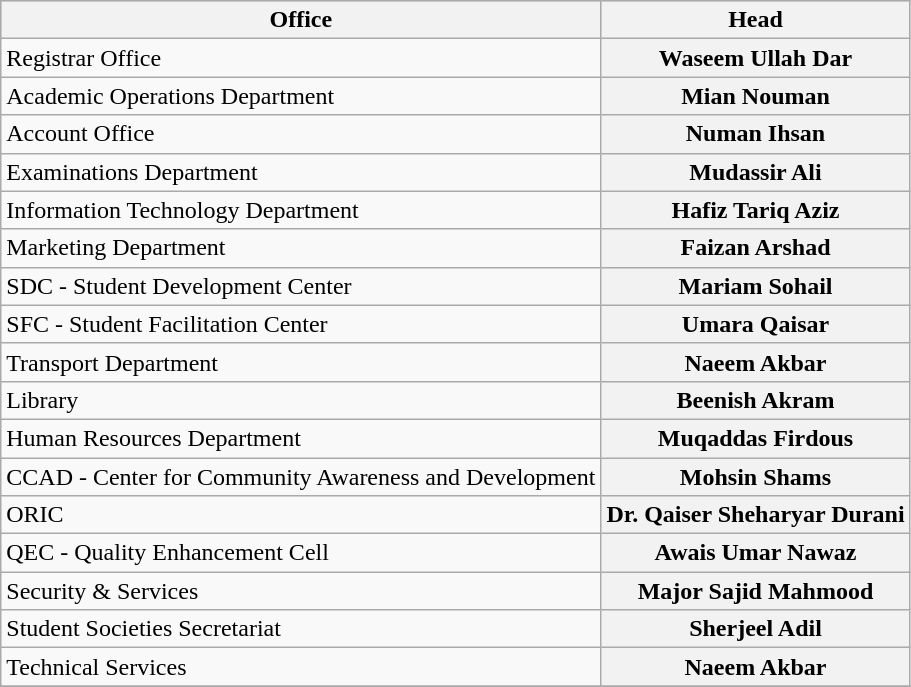<table class="wikitable sortable plainrowheaders">
<tr style="background:#ccc; text-align:center;">
<th scope="col">Office</th>
<th scope="col">Head</th>
</tr>
<tr>
<td>Registrar Office</td>
<th scope="row">Waseem Ullah Dar</th>
</tr>
<tr>
<td>Academic Operations Department</td>
<th scope="row">Mian Nouman</th>
</tr>
<tr>
<td>Account Office</td>
<th scope="row">Numan Ihsan</th>
</tr>
<tr>
<td>Examinations Department</td>
<th scope="row">Mudassir Ali</th>
</tr>
<tr>
<td>Information Technology Department</td>
<th scope="row">Hafiz Tariq Aziz</th>
</tr>
<tr>
<td>Marketing Department</td>
<th scope="row">Faizan Arshad</th>
</tr>
<tr>
<td>SDC - Student Development Center</td>
<th scope="row">Mariam Sohail</th>
</tr>
<tr>
<td>SFC - Student Facilitation Center</td>
<th scope="row">Umara Qaisar</th>
</tr>
<tr>
<td>Transport Department</td>
<th scope="row">Naeem Akbar</th>
</tr>
<tr>
<td>Library</td>
<th scope="row">Beenish Akram</th>
</tr>
<tr>
<td>Human Resources Department</td>
<th scope="row">Muqaddas Firdous</th>
</tr>
<tr>
<td>CCAD - Center for Community Awareness and Development</td>
<th scope="row">Mohsin Shams</th>
</tr>
<tr>
<td>ORIC</td>
<th scope="row">Dr. Qaiser Sheharyar Durani</th>
</tr>
<tr>
<td>QEC - Quality Enhancement Cell</td>
<th scope="row">Awais Umar Nawaz</th>
</tr>
<tr>
<td>Security & Services</td>
<th scope="row">Major Sajid Mahmood</th>
</tr>
<tr>
<td>Student Societies Secretariat</td>
<th scope="row">Sherjeel Adil</th>
</tr>
<tr>
<td>Technical Services</td>
<th scope="row">Naeem Akbar</th>
</tr>
<tr>
</tr>
</table>
